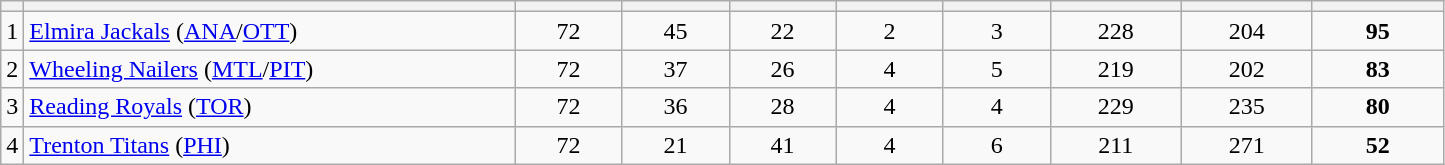<table border="0" cellspacing="0" cellpadding="0">
<tr>
<td colspan="2"><br><table class="wikitable sortable">
<tr>
<th style="width 5em;"></th>
<th style="width:20em;" class="unsortable"></th>
<th style="width:4em;" class="unsortable"></th>
<th style="width:4em;"></th>
<th style="width:4em;"></th>
<th style="width:4em;"></th>
<th style="width:4em;"></th>
<th style="width:5em;"></th>
<th style="width:5em;"></th>
<th style="width:5em;"></th>
</tr>
<tr style="text-align: center;">
<td>1</td>
<td align=left><a href='#'>Elmira Jackals</a> (<a href='#'>ANA</a>/<a href='#'>OTT</a>)</td>
<td>72</td>
<td>45</td>
<td>22</td>
<td>2</td>
<td>3</td>
<td>228</td>
<td>204</td>
<td><strong>95</strong></td>
</tr>
<tr style="text-align: center;">
<td>2</td>
<td align=left><a href='#'>Wheeling Nailers</a> (<a href='#'>MTL</a>/<a href='#'>PIT</a>)</td>
<td>72</td>
<td>37</td>
<td>26</td>
<td>4</td>
<td>5</td>
<td>219</td>
<td>202</td>
<td><strong>83</strong></td>
</tr>
<tr style="text-align: center;">
<td>3</td>
<td align=left><a href='#'>Reading Royals</a> (<a href='#'>TOR</a>)</td>
<td>72</td>
<td>36</td>
<td>28</td>
<td>4</td>
<td>4</td>
<td>229</td>
<td>235</td>
<td><strong>80</strong></td>
</tr>
<tr style="text-align: center;">
<td>4</td>
<td align=left><a href='#'>Trenton Titans</a> (<a href='#'>PHI</a>)</td>
<td>72</td>
<td>21</td>
<td>41</td>
<td>4</td>
<td>6</td>
<td>211</td>
<td>271</td>
<td><strong>52</strong></td>
</tr>
</table>
</td>
</tr>
</table>
